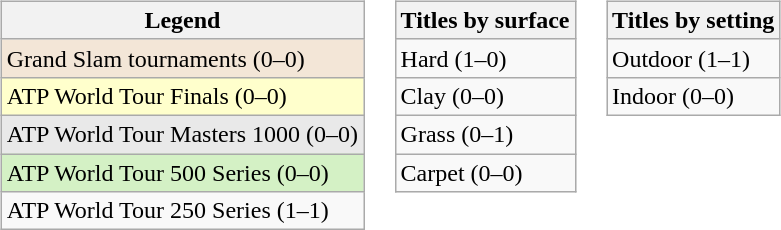<table>
<tr valign=top>
<td><br><table class=wikitable>
<tr>
<th>Legend</th>
</tr>
<tr style=background:#f3e6d7>
<td>Grand Slam tournaments (0–0)</td>
</tr>
<tr style=background:#ffffcc>
<td>ATP World Tour Finals (0–0)</td>
</tr>
<tr style=background:#e9e9e9>
<td>ATP World Tour Masters 1000 (0–0)</td>
</tr>
<tr style=background:#d4f1c5>
<td>ATP World Tour 500 Series (0–0)</td>
</tr>
<tr>
<td>ATP World Tour 250 Series (1–1)</td>
</tr>
</table>
</td>
<td><br><table class=wikitable>
<tr>
<th>Titles by surface</th>
</tr>
<tr>
<td>Hard (1–0)</td>
</tr>
<tr>
<td>Clay (0–0)</td>
</tr>
<tr>
<td>Grass (0–1)</td>
</tr>
<tr>
<td>Carpet (0–0)</td>
</tr>
</table>
</td>
<td><br><table class=wikitable>
<tr>
<th>Titles by setting</th>
</tr>
<tr>
<td>Outdoor (1–1)</td>
</tr>
<tr>
<td>Indoor (0–0)</td>
</tr>
</table>
</td>
</tr>
</table>
